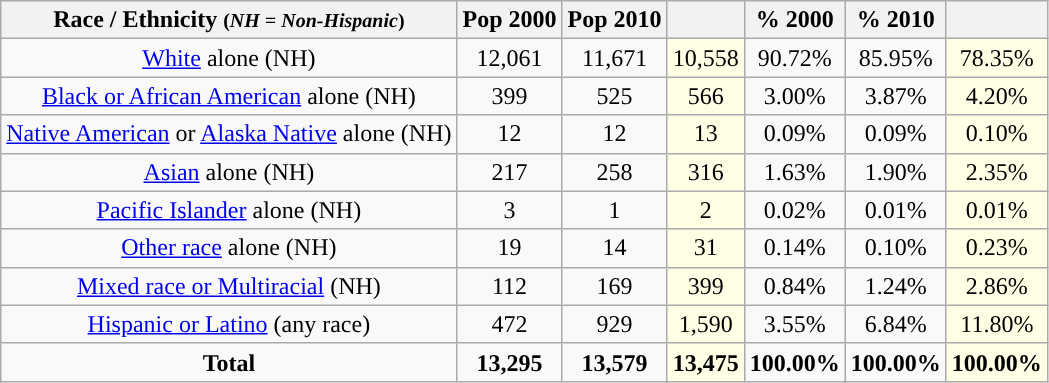<table class="wikitable" style="text-align:center;">
<tr>
<th>Race / Ethnicity <small>(<em>NH = Non-Hispanic</em>)</small></th>
<th>Pop 2000</th>
<th>Pop 2010</th>
<th></th>
<th>% 2000</th>
<th>% 2010</th>
<th></th>
</tr>
<tr>
<td><a href='#'>White</a> alone (NH)</td>
<td>12,061</td>
<td>11,671</td>
<td style='background: #ffffe6;'>10,558</td>
<td>90.72%</td>
<td>85.95%</td>
<td style='background: #ffffe6;'>78.35%</td>
</tr>
<tr>
<td><a href='#'>Black or African American</a> alone (NH)</td>
<td>399</td>
<td>525</td>
<td style='background: #ffffe6;'>566</td>
<td>3.00%</td>
<td>3.87%</td>
<td style='background: #ffffe6;'>4.20%</td>
</tr>
<tr>
<td><a href='#'>Native American</a> or <a href='#'>Alaska Native</a> alone (NH)</td>
<td>12</td>
<td>12</td>
<td style='background: #ffffe6;'>13</td>
<td>0.09%</td>
<td>0.09%</td>
<td style='background: #ffffe6;'>0.10%</td>
</tr>
<tr>
<td><a href='#'>Asian</a> alone (NH)</td>
<td>217</td>
<td>258</td>
<td style='background: #ffffe6;'>316</td>
<td>1.63%</td>
<td>1.90%</td>
<td style='background: #ffffe6;'>2.35%</td>
</tr>
<tr>
<td><a href='#'>Pacific Islander</a> alone (NH)</td>
<td>3</td>
<td>1</td>
<td style='background: #ffffe6;'>2</td>
<td>0.02%</td>
<td>0.01%</td>
<td style='background: #ffffe6;'>0.01%</td>
</tr>
<tr>
<td><a href='#'>Other race</a> alone (NH)</td>
<td>19</td>
<td>14</td>
<td style='background: #ffffe6;'>31</td>
<td>0.14%</td>
<td>0.10%</td>
<td style='background: #ffffe6;'>0.23%</td>
</tr>
<tr>
<td><a href='#'>Mixed race or Multiracial</a> (NH)</td>
<td>112</td>
<td>169</td>
<td style='background: #ffffe6;'>399</td>
<td>0.84%</td>
<td>1.24%</td>
<td style='background: #ffffe6;'>2.86%</td>
</tr>
<tr>
<td><a href='#'>Hispanic or Latino</a> (any race)</td>
<td>472</td>
<td>929</td>
<td style='background: #ffffe6;'>1,590</td>
<td>3.55%</td>
<td>6.84%</td>
<td style='background: #ffffe6;'>11.80%</td>
</tr>
<tr>
<td><strong>Total</strong></td>
<td><strong>13,295</strong></td>
<td><strong>13,579</strong></td>
<td style='background: #ffffe6;'><strong>13,475</strong></td>
<td><strong>100.00%</strong></td>
<td><strong>100.00%</strong></td>
<td style='background: #ffffe6;'><strong>100.00%</strong></td>
</tr>
</table>
